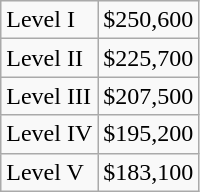<table class="wikitable">
<tr>
<td>Level I</td>
<td>$250,600</td>
</tr>
<tr yes>
<td>Level II</td>
<td>$225,700</td>
</tr>
<tr>
<td>Level III</td>
<td>$207,500</td>
</tr>
<tr>
<td>Level IV</td>
<td>$195,200</td>
</tr>
<tr>
<td>Level V</td>
<td>$183,100</td>
</tr>
</table>
